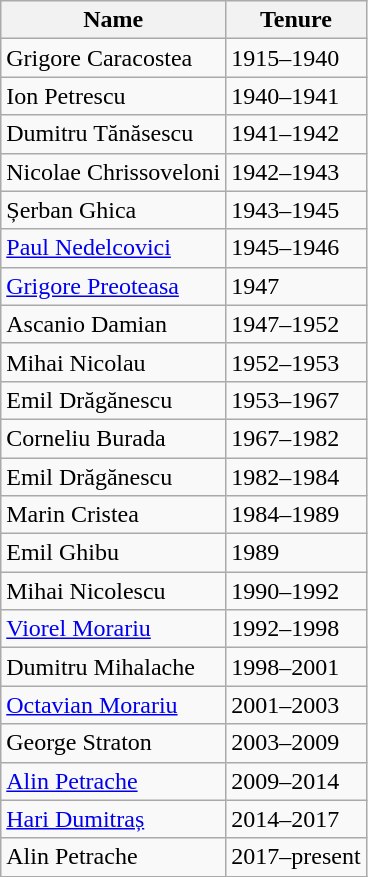<table class="wikitable">
<tr>
<th>Name</th>
<th>Tenure</th>
</tr>
<tr>
<td>Grigore Caracostea</td>
<td>1915–1940</td>
</tr>
<tr>
<td>Ion Petrescu</td>
<td>1940–1941</td>
</tr>
<tr>
<td>Dumitru Tănăsescu</td>
<td>1941–1942</td>
</tr>
<tr>
<td>Nicolae Chrissoveloni</td>
<td>1942–1943</td>
</tr>
<tr>
<td>Șerban Ghica</td>
<td>1943–1945</td>
</tr>
<tr>
<td><a href='#'>Paul Nedelcovici</a></td>
<td>1945–1946</td>
</tr>
<tr>
<td><a href='#'>Grigore Preoteasa</a></td>
<td>1947</td>
</tr>
<tr>
<td>Ascanio Damian</td>
<td>1947–1952</td>
</tr>
<tr>
<td>Mihai Nicolau</td>
<td>1952–1953</td>
</tr>
<tr>
<td>Emil Drăgănescu</td>
<td>1953–1967</td>
</tr>
<tr>
<td>Corneliu Burada</td>
<td>1967–1982</td>
</tr>
<tr>
<td>Emil Drăgănescu</td>
<td>1982–1984</td>
</tr>
<tr>
<td>Marin Cristea</td>
<td>1984–1989</td>
</tr>
<tr>
<td>Emil Ghibu</td>
<td>1989</td>
</tr>
<tr>
<td>Mihai Nicolescu</td>
<td>1990–1992</td>
</tr>
<tr>
<td><a href='#'>Viorel Morariu</a></td>
<td>1992–1998</td>
</tr>
<tr>
<td>Dumitru Mihalache</td>
<td>1998–2001</td>
</tr>
<tr>
<td><a href='#'>Octavian Morariu</a></td>
<td>2001–2003</td>
</tr>
<tr>
<td>George Straton</td>
<td>2003–2009</td>
</tr>
<tr>
<td><a href='#'>Alin Petrache</a></td>
<td>2009–2014</td>
</tr>
<tr>
<td><a href='#'>Hari Dumitraș</a></td>
<td>2014–2017</td>
</tr>
<tr>
<td>Alin Petrache</td>
<td>2017–present</td>
</tr>
<tr>
</tr>
</table>
